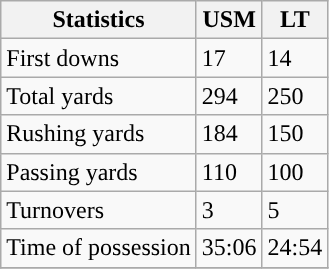<table class="wikitable">
<tr>
<th>Statistics</th>
<th>USM</th>
<th>LT</th>
</tr>
<tr>
<td>First downs</td>
<td>17</td>
<td>14</td>
</tr>
<tr>
<td>Total yards</td>
<td>294</td>
<td>250</td>
</tr>
<tr>
<td>Rushing yards</td>
<td>184</td>
<td>150</td>
</tr>
<tr>
<td>Passing yards</td>
<td>110</td>
<td>100</td>
</tr>
<tr>
<td>Turnovers</td>
<td>3</td>
<td>5</td>
</tr>
<tr>
<td>Time of possession</td>
<td>35:06</td>
<td>24:54</td>
</tr>
<tr>
</tr>
</table>
